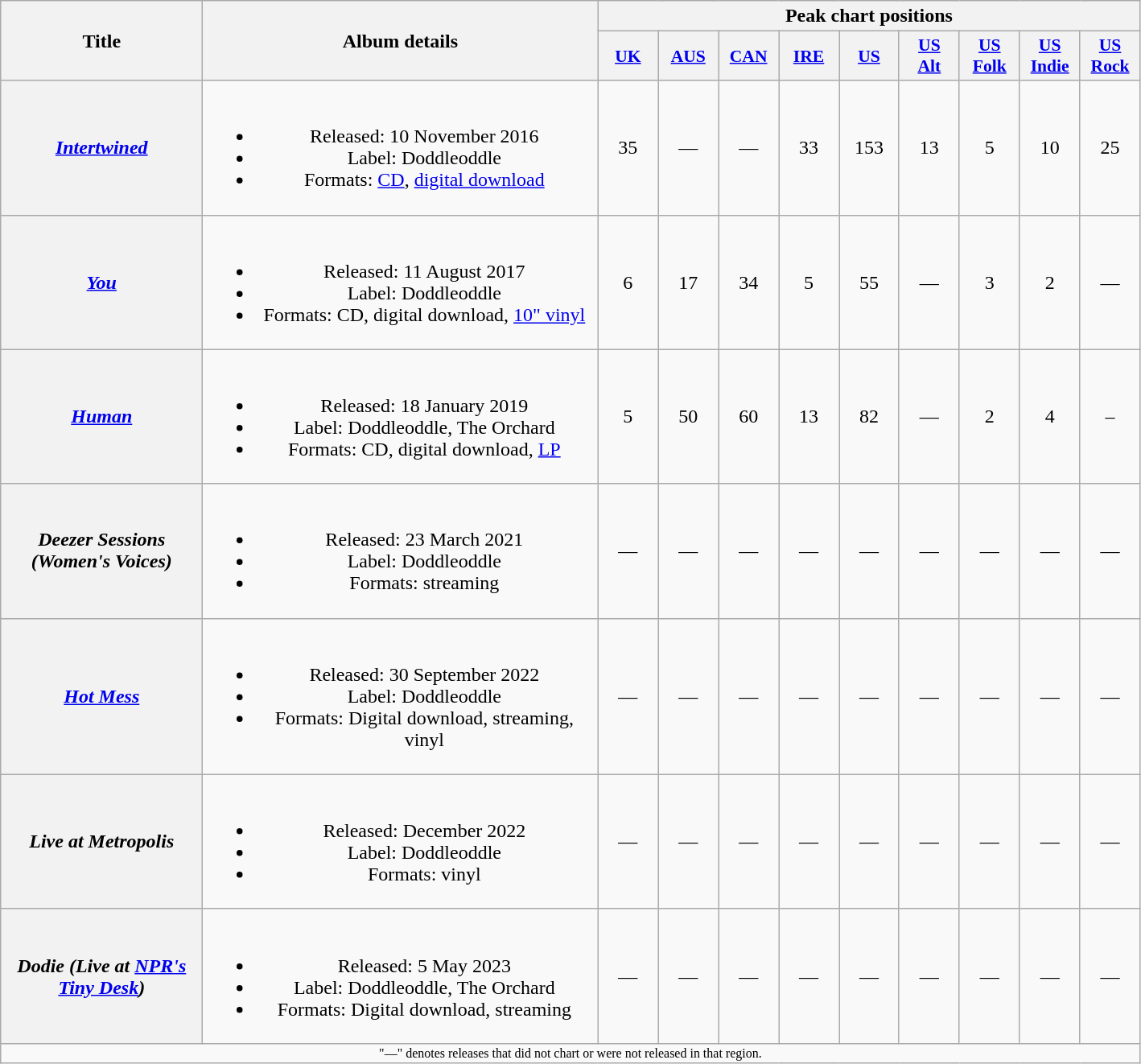<table class="wikitable plainrowheaders" style="text-align:center;">
<tr>
<th scope="col" rowspan="2" style="width:10em;">Title</th>
<th scope="col" rowspan="2" style="width:20em;">Album details</th>
<th scope="col" colspan="9">Peak chart positions</th>
</tr>
<tr>
<th scope="col" style="width:3em;font-size:90%;"><a href='#'>UK</a><br></th>
<th scope="col" style="width:3em;font-size:90%;"><a href='#'>AUS</a><br></th>
<th scope="col" style="width:3em;font-size:90%;"><a href='#'>CAN</a><br></th>
<th scope="col" style="width:3em;font-size:90%;"><a href='#'>IRE</a><br></th>
<th scope="col" style="width:3em;font-size:90%;"><a href='#'>US</a><br></th>
<th scope="col" style="width:3em;font-size:90%;"><a href='#'>US<br>Alt</a><br></th>
<th scope="col" style="width:3em;font-size:90%;"><a href='#'>US<br>Folk</a><br></th>
<th scope="col" style="width:3em;font-size:90%;"><a href='#'>US<br>Indie</a><br></th>
<th scope="col" style="width:3em;font-size:90%;"><a href='#'>US<br>Rock</a><br></th>
</tr>
<tr>
<th scope="row"><em><a href='#'>Intertwined</a></em></th>
<td><br><ul><li>Released: 10 November 2016</li><li>Label: Doddleoddle</li><li>Formats: <a href='#'>CD</a>, <a href='#'>digital download</a></li></ul></td>
<td>35</td>
<td>—</td>
<td>—</td>
<td>33</td>
<td>153</td>
<td>13</td>
<td>5</td>
<td>10</td>
<td>25</td>
</tr>
<tr>
<th scope="row"><em><a href='#'>You</a></em></th>
<td><br><ul><li>Released: 11 August 2017</li><li>Label: Doddleoddle</li><li>Formats: CD, digital download, <a href='#'>10" vinyl</a></li></ul></td>
<td>6</td>
<td>17</td>
<td>34</td>
<td>5</td>
<td>55</td>
<td>—</td>
<td>3</td>
<td>2</td>
<td>—</td>
</tr>
<tr>
<th scope="row"><em><a href='#'>Human</a></em></th>
<td><br><ul><li>Released: 18 January 2019</li><li>Label: Doddleoddle, The Orchard</li><li>Formats: CD, digital download, <a href='#'>LP</a></li></ul></td>
<td>5</td>
<td>50</td>
<td>60</td>
<td>13</td>
<td>82</td>
<td>—</td>
<td>2</td>
<td>4</td>
<td>–</td>
</tr>
<tr>
<th scope="row"><em>Deezer Sessions (Women's Voices)</em></th>
<td><br><ul><li>Released: 23 March 2021</li><li>Label: Doddleoddle</li><li>Formats: streaming</li></ul></td>
<td>―</td>
<td>―</td>
<td>―</td>
<td>―</td>
<td>―</td>
<td>―</td>
<td>―</td>
<td>—</td>
<td>—</td>
</tr>
<tr>
<th scope="row"><em><a href='#'>Hot Mess</a></em></th>
<td><br><ul><li>Released: 30 September 2022</li><li>Label: Doddleoddle</li><li>Formats: Digital download, streaming, vinyl</li></ul></td>
<td>―</td>
<td>―</td>
<td>―</td>
<td>―</td>
<td>―</td>
<td>―</td>
<td>―</td>
<td>—</td>
<td>—</td>
</tr>
<tr>
<th scope="row"><em>Live at Metropolis</em></th>
<td><br><ul><li>Released: December 2022</li><li>Label: Doddleoddle</li><li>Formats: vinyl</li></ul></td>
<td>―</td>
<td>―</td>
<td>―</td>
<td>―</td>
<td>―</td>
<td>―</td>
<td>―</td>
<td>—</td>
<td>—</td>
</tr>
<tr>
<th scope="row"><em>Dodie (Live at <a href='#'>NPR's Tiny Desk</a>)</em></th>
<td><br><ul><li>Released: 5 May 2023</li><li>Label: Doddleoddle, The Orchard</li><li>Formats: Digital download, streaming</li></ul></td>
<td>―</td>
<td>―</td>
<td>―</td>
<td>―</td>
<td>―</td>
<td>―</td>
<td>―</td>
<td>—</td>
<td>—</td>
</tr>
<tr>
<td colspan="12" style="font-size:8pt;">"—" denotes releases that did not chart or were not released in that region.</td>
</tr>
</table>
